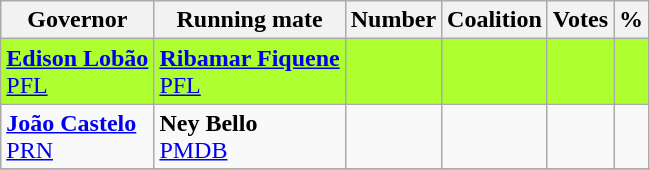<table class="wikitable">
<tr>
<th>Governor</th>
<th>Running mate</th>
<th>Number</th>
<th>Coalition</th>
<th>Votes</th>
<th>%</th>
</tr>
<tr style="background-color: #adff2f">
<td><strong><a href='#'>Edison Lobão</a></strong><br><a href='#'>PFL</a></td>
<td><strong><a href='#'>Ribamar Fiquene</a></strong><br><a href='#'>PFL</a></td>
<td></td>
<td></td>
<td></td>
<td></td>
</tr>
<tr>
<td><strong><a href='#'>João Castelo</a></strong><br><a href='#'>PRN</a></td>
<td><strong>Ney Bello</strong><br><a href='#'>PMDB</a></td>
<td></td>
<td></td>
<td></td>
<td></td>
</tr>
<tr>
</tr>
</table>
